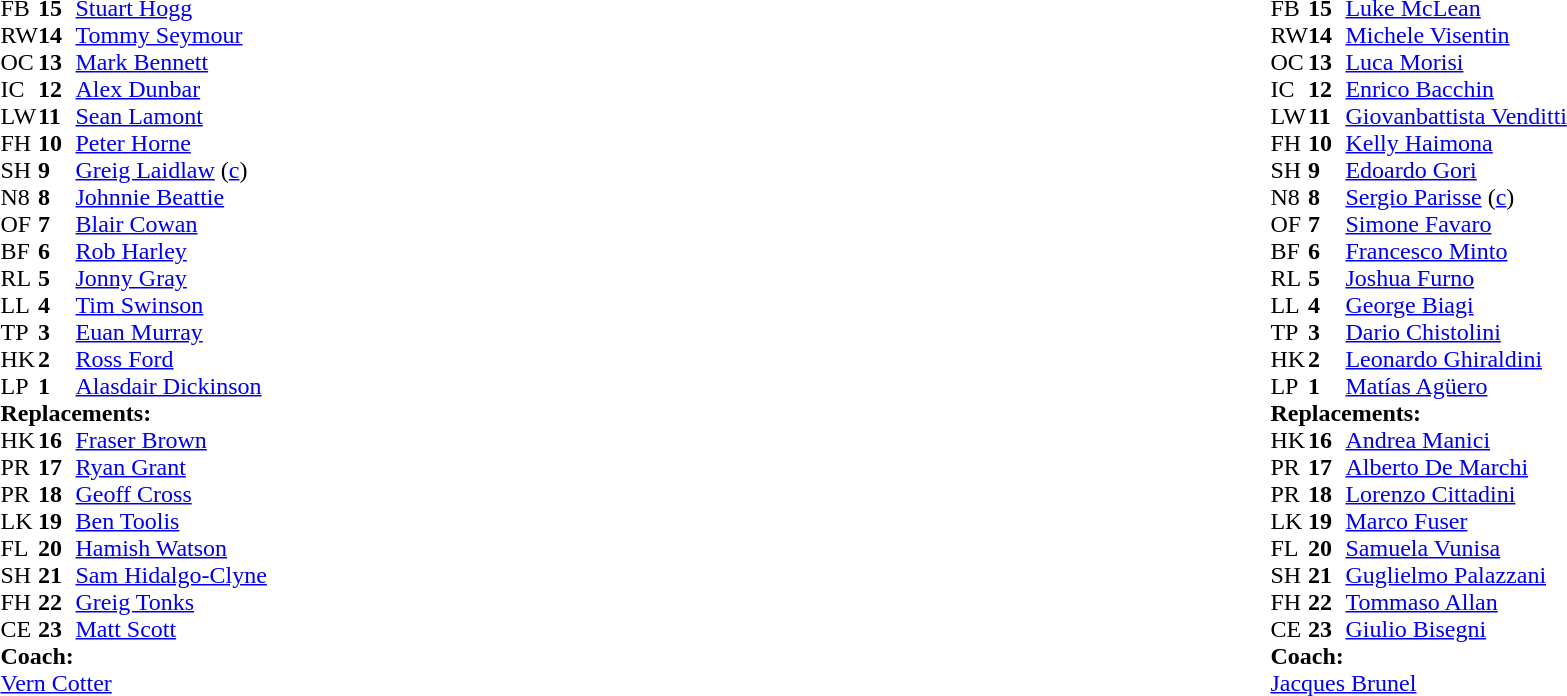<table style="width:100%">
<tr>
<td style="vertical-align:top; width:50%"><br><table cellspacing="0" cellpadding="0">
<tr>
<th width="25"></th>
<th width="25"></th>
</tr>
<tr>
<td>FB</td>
<td><strong>15</strong></td>
<td><a href='#'>Stuart Hogg</a></td>
</tr>
<tr>
<td>RW</td>
<td><strong>14</strong></td>
<td><a href='#'>Tommy Seymour</a></td>
</tr>
<tr>
<td>OC</td>
<td><strong>13</strong></td>
<td><a href='#'>Mark Bennett</a></td>
<td></td>
<td></td>
</tr>
<tr>
<td>IC</td>
<td><strong>12</strong></td>
<td><a href='#'>Alex Dunbar</a></td>
</tr>
<tr>
<td>LW</td>
<td><strong>11</strong></td>
<td><a href='#'>Sean Lamont</a></td>
</tr>
<tr>
<td>FH</td>
<td><strong>10</strong></td>
<td><a href='#'>Peter Horne</a></td>
<td></td>
<td></td>
</tr>
<tr>
<td>SH</td>
<td><strong>9</strong></td>
<td><a href='#'>Greig Laidlaw</a> (<a href='#'>c</a>)</td>
<td></td>
<td></td>
</tr>
<tr>
<td>N8</td>
<td><strong>8</strong></td>
<td><a href='#'>Johnnie Beattie</a></td>
<td></td>
<td></td>
</tr>
<tr>
<td>OF</td>
<td><strong>7</strong></td>
<td><a href='#'>Blair Cowan</a></td>
</tr>
<tr>
<td>BF</td>
<td><strong>6</strong></td>
<td><a href='#'>Rob Harley</a></td>
</tr>
<tr>
<td>RL</td>
<td><strong>5</strong></td>
<td><a href='#'>Jonny Gray</a></td>
</tr>
<tr>
<td>LL</td>
<td><strong>4</strong></td>
<td><a href='#'>Tim Swinson</a></td>
<td></td>
<td></td>
</tr>
<tr>
<td>TP</td>
<td><strong>3</strong></td>
<td><a href='#'>Euan Murray</a></td>
<td></td>
<td></td>
</tr>
<tr>
<td>HK</td>
<td><strong>2</strong></td>
<td><a href='#'>Ross Ford</a></td>
<td></td>
<td></td>
</tr>
<tr>
<td>LP</td>
<td><strong>1</strong></td>
<td><a href='#'>Alasdair Dickinson</a></td>
<td></td>
<td></td>
</tr>
<tr>
<td colspan=3><strong>Replacements:</strong></td>
</tr>
<tr>
<td>HK</td>
<td><strong>16</strong></td>
<td><a href='#'>Fraser Brown</a></td>
<td></td>
<td></td>
</tr>
<tr>
<td>PR</td>
<td><strong>17</strong></td>
<td><a href='#'>Ryan Grant</a></td>
<td></td>
<td></td>
</tr>
<tr>
<td>PR</td>
<td><strong>18</strong></td>
<td><a href='#'>Geoff Cross</a></td>
<td></td>
<td></td>
</tr>
<tr>
<td>LK</td>
<td><strong>19</strong></td>
<td><a href='#'>Ben Toolis</a></td>
<td></td>
<td></td>
</tr>
<tr>
<td>FL</td>
<td><strong>20</strong></td>
<td><a href='#'>Hamish Watson</a></td>
<td></td>
<td></td>
</tr>
<tr>
<td>SH</td>
<td><strong>21</strong></td>
<td><a href='#'>Sam Hidalgo-Clyne</a></td>
<td></td>
<td></td>
</tr>
<tr>
<td>FH</td>
<td><strong>22</strong></td>
<td><a href='#'>Greig Tonks</a></td>
<td></td>
<td></td>
</tr>
<tr>
<td>CE</td>
<td><strong>23</strong></td>
<td><a href='#'>Matt Scott</a></td>
<td></td>
<td></td>
</tr>
<tr>
<td colspan=3><strong>Coach:</strong></td>
</tr>
<tr>
<td colspan="4"> <a href='#'>Vern Cotter</a></td>
</tr>
</table>
</td>
<td style="vertical-align:top"></td>
<td style="vertical-align:top; width:50%"><br><table cellspacing="0" cellpadding="0" style="margin:auto">
<tr>
<th width="25"></th>
<th width="25"></th>
</tr>
<tr>
<td>FB</td>
<td><strong>15</strong></td>
<td><a href='#'>Luke McLean</a></td>
</tr>
<tr>
<td>RW</td>
<td><strong>14</strong></td>
<td><a href='#'>Michele Visentin</a></td>
</tr>
<tr>
<td>OC</td>
<td><strong>13</strong></td>
<td><a href='#'>Luca Morisi</a></td>
</tr>
<tr>
<td>IC</td>
<td><strong>12</strong></td>
<td><a href='#'>Enrico Bacchin</a></td>
</tr>
<tr>
<td>LW</td>
<td><strong>11</strong></td>
<td><a href='#'>Giovanbattista Venditti</a></td>
<td></td>
<td></td>
</tr>
<tr>
<td>FH</td>
<td><strong>10</strong></td>
<td><a href='#'>Kelly Haimona</a></td>
<td></td>
<td></td>
</tr>
<tr>
<td>SH</td>
<td><strong>9</strong></td>
<td><a href='#'>Edoardo Gori</a></td>
</tr>
<tr>
<td>N8</td>
<td><strong>8</strong></td>
<td><a href='#'>Sergio Parisse</a> (<a href='#'>c</a>)</td>
</tr>
<tr>
<td>OF</td>
<td><strong>7</strong></td>
<td><a href='#'>Simone Favaro</a></td>
<td></td>
<td></td>
</tr>
<tr>
<td>BF</td>
<td><strong>6</strong></td>
<td><a href='#'>Francesco Minto</a></td>
</tr>
<tr>
<td>RL</td>
<td><strong>5</strong></td>
<td><a href='#'>Joshua Furno</a></td>
</tr>
<tr>
<td>LL</td>
<td><strong>4</strong></td>
<td><a href='#'>George Biagi</a></td>
<td></td>
<td></td>
</tr>
<tr>
<td>TP</td>
<td><strong>3</strong></td>
<td><a href='#'>Dario Chistolini</a></td>
<td></td>
<td></td>
</tr>
<tr>
<td>HK</td>
<td><strong>2</strong></td>
<td><a href='#'>Leonardo Ghiraldini</a></td>
<td></td>
<td></td>
</tr>
<tr>
<td>LP</td>
<td><strong>1</strong></td>
<td><a href='#'>Matías Agüero</a></td>
<td></td>
<td></td>
</tr>
<tr>
<td colspan=3><strong>Replacements:</strong></td>
</tr>
<tr>
<td>HK</td>
<td><strong>16</strong></td>
<td><a href='#'>Andrea Manici</a></td>
<td></td>
<td></td>
</tr>
<tr>
<td>PR</td>
<td><strong>17</strong></td>
<td><a href='#'>Alberto De Marchi</a></td>
<td></td>
<td></td>
</tr>
<tr>
<td>PR</td>
<td><strong>18</strong></td>
<td><a href='#'>Lorenzo Cittadini</a></td>
<td></td>
<td></td>
</tr>
<tr>
<td>LK</td>
<td><strong>19</strong></td>
<td><a href='#'>Marco Fuser</a></td>
<td></td>
<td></td>
</tr>
<tr>
<td>FL</td>
<td><strong>20</strong></td>
<td><a href='#'>Samuela Vunisa</a></td>
<td></td>
<td></td>
</tr>
<tr>
<td>SH</td>
<td><strong>21</strong></td>
<td><a href='#'>Guglielmo Palazzani</a></td>
</tr>
<tr>
<td>FH</td>
<td><strong>22</strong></td>
<td><a href='#'>Tommaso Allan</a></td>
<td></td>
<td></td>
</tr>
<tr>
<td>CE</td>
<td><strong>23</strong></td>
<td><a href='#'>Giulio Bisegni</a></td>
<td></td>
<td></td>
</tr>
<tr>
<td colspan=3><strong>Coach:</strong></td>
</tr>
<tr>
<td colspan="4"> <a href='#'>Jacques Brunel</a></td>
</tr>
</table>
</td>
</tr>
</table>
